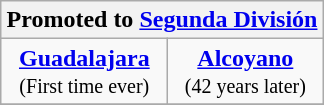<table class="wikitable" style="text-align: center; margin: 0 auto;">
<tr>
<th colspan="2">Promoted to <a href='#'>Segunda División</a></th>
</tr>
<tr>
<td><strong><a href='#'>Guadalajara</a></strong><br><small>(First time ever)</small></td>
<td><strong><a href='#'>Alcoyano</a></strong><br><small>(42 years later)</small></td>
</tr>
<tr>
</tr>
</table>
